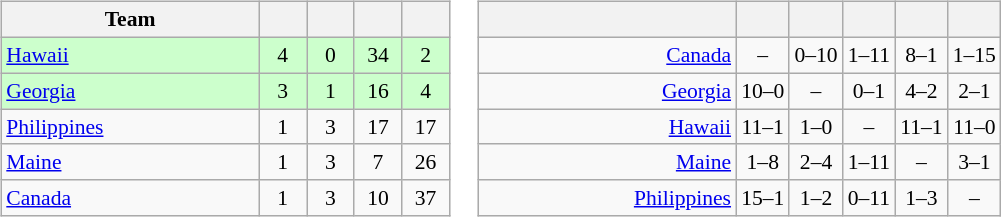<table>
<tr>
<td><br><table class="wikitable" style="text-align: center; font-size: 90%;">
<tr>
<th width=165>Team</th>
<th width=25></th>
<th width=25></th>
<th width=25></th>
<th width=25></th>
</tr>
<tr bgcolor="#ccffcc">
<td align="left"> <a href='#'>Hawaii</a></td>
<td>4</td>
<td>0</td>
<td>34</td>
<td>2</td>
</tr>
<tr bgcolor="#ccffcc">
<td align="left"> <a href='#'>Georgia</a></td>
<td>3</td>
<td>1</td>
<td>16</td>
<td>4</td>
</tr>
<tr>
<td align="left"> <a href='#'>Philippines</a></td>
<td>1</td>
<td>3</td>
<td>17</td>
<td>17</td>
</tr>
<tr>
<td align="left"> <a href='#'>Maine</a></td>
<td>1</td>
<td>3</td>
<td>7</td>
<td>26</td>
</tr>
<tr>
<td align="left"> <a href='#'>Canada</a></td>
<td>1</td>
<td>3</td>
<td>10</td>
<td>37</td>
</tr>
</table>
</td>
<td><br><table class="wikitable" style="text-align:center; font-size:90%;">
<tr>
<th width=165> </th>
<th></th>
<th></th>
<th></th>
<th></th>
<th></th>
</tr>
<tr>
<td style="text-align:right;"><a href='#'>Canada</a> </td>
<td>–</td>
<td>0–10</td>
<td>1–11</td>
<td>8–1</td>
<td>1–15</td>
</tr>
<tr>
<td style="text-align:right;"><a href='#'>Georgia</a> </td>
<td>10–0</td>
<td>–</td>
<td>0–1</td>
<td>4–2</td>
<td>2–1</td>
</tr>
<tr>
<td style="text-align:right;"><a href='#'>Hawaii</a> </td>
<td>11–1</td>
<td>1–0</td>
<td>–</td>
<td>11–1</td>
<td>11–0</td>
</tr>
<tr>
<td style="text-align:right;"><a href='#'>Maine</a> </td>
<td>1–8</td>
<td>2–4</td>
<td>1–11</td>
<td>–</td>
<td>3–1</td>
</tr>
<tr>
<td style="text-align:right;"><a href='#'>Philippines</a> </td>
<td>15–1</td>
<td>1–2</td>
<td>0–11</td>
<td>1–3</td>
<td>–</td>
</tr>
</table>
</td>
</tr>
</table>
